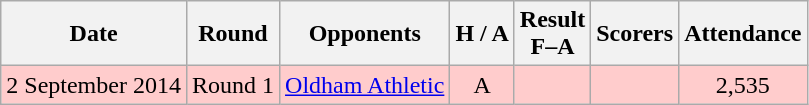<table class="wikitable" style="text-align:center">
<tr>
<th>Date</th>
<th>Round</th>
<th>Opponents</th>
<th>H / A</th>
<th>Result<br>F–A</th>
<th>Scorers</th>
<th>Attendance</th>
</tr>
<tr style="background:#fcc;">
<td>2 September 2014</td>
<td>Round 1</td>
<td><a href='#'>Oldham Athletic</a></td>
<td>A</td>
<td></td>
<td></td>
<td>2,535</td>
</tr>
</table>
